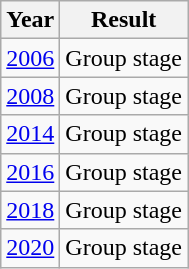<table class="wikitable">
<tr>
<th>Year</th>
<th>Result</th>
</tr>
<tr>
<td> <a href='#'>2006</a></td>
<td>Group stage</td>
</tr>
<tr>
<td> <a href='#'>2008</a></td>
<td>Group stage</td>
</tr>
<tr>
<td> <a href='#'>2014</a></td>
<td>Group stage</td>
</tr>
<tr>
<td> <a href='#'>2016</a></td>
<td>Group stage</td>
</tr>
<tr>
<td> <a href='#'>2018</a></td>
<td>Group stage</td>
</tr>
<tr>
<td> <a href='#'>2020</a></td>
<td>Group stage</td>
</tr>
</table>
